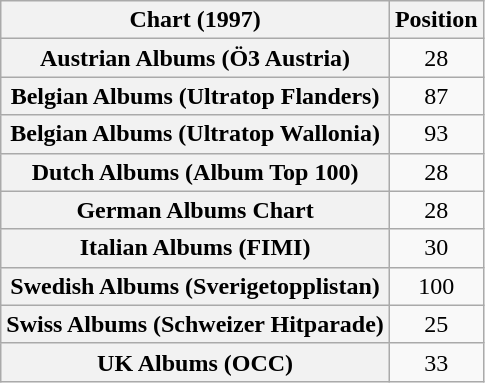<table class="wikitable sortable plainrowheaders">
<tr>
<th scope="col">Chart (1997)</th>
<th scope="col">Position</th>
</tr>
<tr>
<th scope="row">Austrian Albums (Ö3 Austria)</th>
<td align=center>28</td>
</tr>
<tr>
<th scope="row">Belgian Albums (Ultratop Flanders)</th>
<td align=center>87</td>
</tr>
<tr>
<th scope="row">Belgian Albums (Ultratop Wallonia)</th>
<td align=center>93</td>
</tr>
<tr>
<th scope="row">Dutch Albums (Album Top 100)</th>
<td align=center>28</td>
</tr>
<tr>
<th scope="row">German Albums Chart</th>
<td align="center">28</td>
</tr>
<tr>
<th scope="row">Italian Albums (FIMI)</th>
<td align=center>30</td>
</tr>
<tr>
<th scope="row">Swedish Albums (Sverigetopplistan)</th>
<td align=center>100</td>
</tr>
<tr>
<th scope="row">Swiss Albums (Schweizer Hitparade)</th>
<td align=center>25</td>
</tr>
<tr>
<th scope="row">UK Albums (OCC)</th>
<td align=center>33</td>
</tr>
</table>
